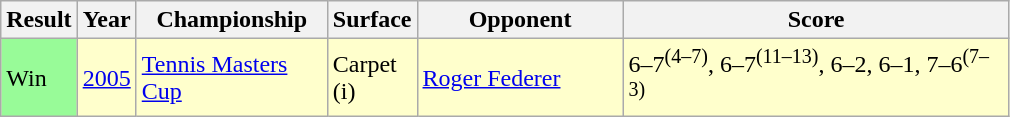<table class="sortable wikitable">
<tr>
<th style="width:40px">Result</th>
<th style="width:30px">Year</th>
<th style="width:120px">Championship</th>
<th style="width:50px">Surface</th>
<th style="width:130px">Opponent</th>
<th style="width:250px" class="unsortable">Score</th>
</tr>
<tr style="background:#ffc;">
<td style="background:#98fb98;">Win</td>
<td><a href='#'>2005</a></td>
<td><a href='#'>Tennis Masters Cup</a></td>
<td>Carpet (i)</td>
<td> <a href='#'>Roger Federer</a></td>
<td>6–7<sup>(4–7)</sup>, 6–7<sup>(11–13)</sup>, 6–2, 6–1, 7–6<sup>(7–3)</sup></td>
</tr>
</table>
